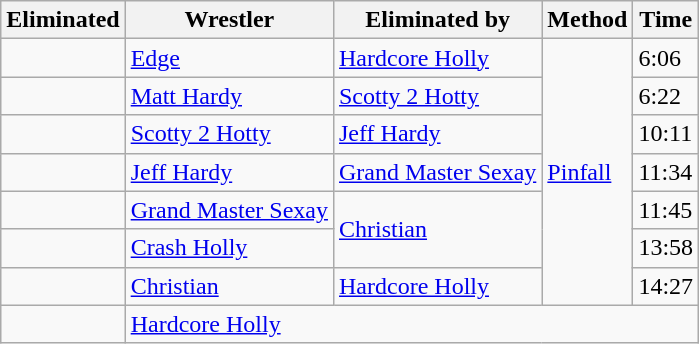<table class="wikitable sortable">
<tr>
<th>Eliminated</th>
<th>Wrestler</th>
<th>Eliminated by</th>
<th>Method</th>
<th>Time</th>
</tr>
<tr>
<td></td>
<td><a href='#'>Edge</a></td>
<td><a href='#'>Hardcore Holly</a></td>
<td rowspan="7"><a href='#'>Pinfall</a></td>
<td>6:06</td>
</tr>
<tr>
<td></td>
<td><a href='#'>Matt Hardy</a></td>
<td><a href='#'>Scotty 2 Hotty</a></td>
<td>6:22</td>
</tr>
<tr>
<td></td>
<td><a href='#'>Scotty 2 Hotty</a></td>
<td><a href='#'>Jeff Hardy</a></td>
<td>10:11</td>
</tr>
<tr>
<td></td>
<td><a href='#'>Jeff Hardy</a></td>
<td><a href='#'>Grand Master Sexay</a></td>
<td>11:34</td>
</tr>
<tr>
<td></td>
<td><a href='#'>Grand Master Sexay</a></td>
<td rowspan="2"><a href='#'>Christian</a></td>
<td>11:45</td>
</tr>
<tr>
<td></td>
<td><a href='#'>Crash Holly</a></td>
<td>13:58</td>
</tr>
<tr>
<td></td>
<td><a href='#'>Christian</a></td>
<td><a href='#'>Hardcore Holly</a></td>
<td>14:27</td>
</tr>
<tr>
<td></td>
<td colspan="4"><a href='#'>Hardcore Holly</a></td>
</tr>
</table>
